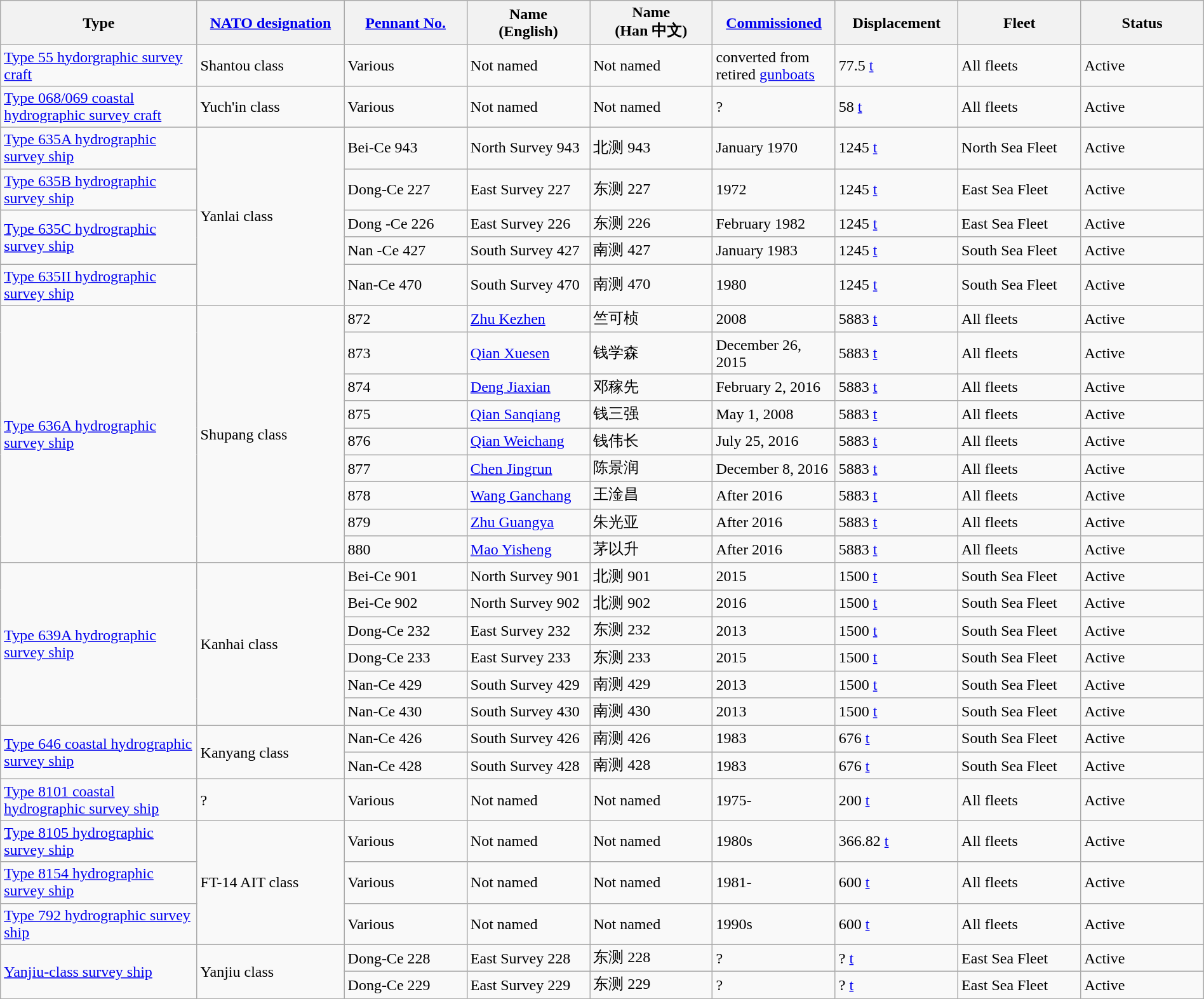<table class="wikitable sortable"  style="margin:auto; width:100%;">
<tr>
<th style="text-align:center; width:16%;">Type</th>
<th style="text-align:center; width:12%;"><a href='#'>NATO designation</a></th>
<th style="text-align:center; width:10%;"><a href='#'>Pennant No.</a></th>
<th style="text-align:center; width:10%;">Name<br>(English)</th>
<th style="text-align:center; width:10%;">Name<br>(Han 中文)</th>
<th style="text-align:center; width:10%;"><a href='#'>Commissioned</a></th>
<th style="text-align:center; width:10%;">Displacement</th>
<th style="text-align:center; width:10%;">Fleet</th>
<th style="text-align:center; width:10%;">Status</th>
</tr>
<tr>
<td><a href='#'>Type 55 hydorgraphic survey craft</a></td>
<td>Shantou class</td>
<td>Various</td>
<td>Not named</td>
<td>Not named</td>
<td>converted from<br>retired <a href='#'>gunboats</a></td>
<td>77.5 <a href='#'>t</a></td>
<td>All fleets</td>
<td><span>Active</span></td>
</tr>
<tr>
<td><a href='#'>Type 068/069 coastal hydrographic survey craft</a></td>
<td>Yuch'in class</td>
<td>Various</td>
<td>Not named</td>
<td>Not named</td>
<td>?</td>
<td>58 <a href='#'>t</a></td>
<td>All fleets</td>
<td><span>Active</span></td>
</tr>
<tr>
<td rowspan="1"><a href='#'>Type 635A hydrographic survey ship</a></td>
<td rowspan="5">Yanlai class</td>
<td>Bei-Ce 943</td>
<td>North Survey 943</td>
<td>北测 943</td>
<td>January 1970</td>
<td>1245 <a href='#'>t</a></td>
<td>North Sea Fleet</td>
<td><span>Active</span></td>
</tr>
<tr>
<td rowspan="1"><a href='#'>Type 635B hydrographic survey ship</a></td>
<td>Dong-Ce 227</td>
<td>East Survey 227</td>
<td>东测 227</td>
<td>1972</td>
<td>1245 <a href='#'>t</a></td>
<td>East Sea Fleet</td>
<td><span>Active</span></td>
</tr>
<tr>
<td rowspan="2"><a href='#'>Type 635C hydrographic survey ship</a></td>
<td>Dong -Ce 226</td>
<td>East Survey 226</td>
<td>东测 226</td>
<td>February 1982</td>
<td>1245 <a href='#'>t</a></td>
<td>East Sea Fleet</td>
<td><span>Active</span></td>
</tr>
<tr>
<td>Nan -Ce 427</td>
<td>South Survey 427</td>
<td>南测 427</td>
<td>January 1983</td>
<td>1245 <a href='#'>t</a></td>
<td>South Sea Fleet</td>
<td><span>Active</span></td>
</tr>
<tr>
<td rowspan="1"><a href='#'>Type 635II hydrographic survey ship</a></td>
<td>Nan-Ce 470</td>
<td>South Survey 470</td>
<td>南测 470</td>
<td>1980</td>
<td>1245 <a href='#'>t</a></td>
<td>South Sea Fleet</td>
<td><span>Active</span></td>
</tr>
<tr>
<td rowspan="9"><a href='#'>Type 636A hydrographic survey ship</a></td>
<td rowspan="9">Shupang class</td>
<td>872</td>
<td><a href='#'>Zhu Kezhen</a></td>
<td>竺可桢</td>
<td>2008</td>
<td>5883 <a href='#'>t</a></td>
<td>All fleets</td>
<td><span>Active</span></td>
</tr>
<tr>
<td>873</td>
<td><a href='#'>Qian Xuesen</a></td>
<td>钱学森</td>
<td>December 26, 2015</td>
<td>5883 <a href='#'>t</a></td>
<td>All fleets</td>
<td><span>Active</span></td>
</tr>
<tr>
<td>874</td>
<td><a href='#'>Deng Jiaxian</a></td>
<td>邓稼先</td>
<td>February 2, 2016</td>
<td>5883 <a href='#'>t</a></td>
<td>All fleets</td>
<td><span>Active</span></td>
</tr>
<tr>
<td>875</td>
<td><a href='#'>Qian Sanqiang</a></td>
<td>钱三强</td>
<td>May 1, 2008</td>
<td>5883 <a href='#'>t</a></td>
<td>All fleets</td>
<td><span>Active</span></td>
</tr>
<tr>
<td>876</td>
<td><a href='#'>Qian Weichang</a></td>
<td>钱伟长</td>
<td>July 25, 2016</td>
<td>5883 <a href='#'>t</a></td>
<td>All fleets</td>
<td><span>Active</span></td>
</tr>
<tr>
<td>877</td>
<td><a href='#'>Chen Jingrun</a></td>
<td>陈景润</td>
<td>December 8, 2016</td>
<td>5883 <a href='#'>t</a></td>
<td>All fleets</td>
<td><span>Active</span></td>
</tr>
<tr>
<td>878</td>
<td><a href='#'>Wang Ganchang</a></td>
<td>王淦昌</td>
<td>After 2016</td>
<td>5883 <a href='#'>t</a></td>
<td>All fleets</td>
<td><span>Active</span></td>
</tr>
<tr>
<td>879</td>
<td><a href='#'>Zhu Guangya</a></td>
<td>朱光亚</td>
<td>After 2016</td>
<td>5883 <a href='#'>t</a></td>
<td>All fleets</td>
<td><span>Active</span></td>
</tr>
<tr>
<td>880</td>
<td><a href='#'>Mao Yisheng</a></td>
<td>茅以升</td>
<td>After 2016</td>
<td>5883 <a href='#'>t</a></td>
<td>All fleets</td>
<td><span>Active</span></td>
</tr>
<tr>
<td rowspan="6"><a href='#'>Type 639A hydrographic survey ship</a></td>
<td rowspan="6">Kanhai class</td>
<td>Bei-Ce 901</td>
<td>North Survey 901</td>
<td>北测 901</td>
<td>2015</td>
<td>1500 <a href='#'>t</a></td>
<td>South Sea Fleet</td>
<td><span>Active</span></td>
</tr>
<tr>
<td>Bei-Ce 902</td>
<td>North Survey 902</td>
<td>北测 902</td>
<td>2016</td>
<td>1500 <a href='#'>t</a></td>
<td>South Sea Fleet</td>
<td><span>Active</span></td>
</tr>
<tr>
<td>Dong-Ce 232</td>
<td>East Survey 232</td>
<td>东测 232</td>
<td>2013</td>
<td>1500 <a href='#'>t</a></td>
<td>South Sea Fleet</td>
<td><span>Active</span></td>
</tr>
<tr>
<td>Dong-Ce 233</td>
<td>East Survey 233</td>
<td>东测 233</td>
<td>2015</td>
<td>1500 <a href='#'>t</a></td>
<td>South Sea Fleet</td>
<td><span>Active</span></td>
</tr>
<tr>
<td>Nan-Ce 429</td>
<td>South Survey 429</td>
<td>南测 429</td>
<td>2013</td>
<td>1500 <a href='#'>t</a></td>
<td>South Sea Fleet</td>
<td><span>Active</span></td>
</tr>
<tr>
<td>Nan-Ce 430</td>
<td>South Survey 430</td>
<td>南测 430</td>
<td>2013</td>
<td>1500 <a href='#'>t</a></td>
<td>South Sea Fleet</td>
<td><span>Active</span></td>
</tr>
<tr>
<td rowspan="2"><a href='#'>Type 646 coastal hydrographic survey ship</a></td>
<td rowspan="2">Kanyang class</td>
<td>Nan-Ce 426</td>
<td>South Survey 426</td>
<td>南测 426</td>
<td>1983</td>
<td>676 <a href='#'>t</a></td>
<td>South Sea Fleet</td>
<td><span>Active</span></td>
</tr>
<tr>
<td>Nan-Ce 428</td>
<td>South Survey 428</td>
<td>南测 428</td>
<td>1983</td>
<td>676 <a href='#'>t</a></td>
<td>South Sea Fleet</td>
<td><span>Active</span></td>
</tr>
<tr>
<td><a href='#'>Type 8101 coastal hydrographic survey ship</a></td>
<td>?</td>
<td>Various</td>
<td>Not named</td>
<td>Not named</td>
<td>1975-</td>
<td>200 <a href='#'>t</a></td>
<td>All fleets</td>
<td><span>Active</span></td>
</tr>
<tr>
<td rowspan="1"><a href='#'>Type 8105 hydrographic survey ship</a></td>
<td rowspan="3">FT-14 AIT class</td>
<td>Various</td>
<td>Not named</td>
<td>Not named</td>
<td>1980s</td>
<td>366.82 <a href='#'>t</a></td>
<td>All fleets</td>
<td><span>Active</span></td>
</tr>
<tr>
<td rowspan="1"><a href='#'>Type 8154 hydrographic survey ship</a></td>
<td>Various</td>
<td>Not named</td>
<td>Not named</td>
<td>1981-</td>
<td>600 <a href='#'>t</a></td>
<td>All fleets</td>
<td><span>Active</span></td>
</tr>
<tr>
<td rowspan="1"><a href='#'>Type 792 hydrographic survey ship</a></td>
<td>Various</td>
<td>Not named</td>
<td>Not named</td>
<td>1990s</td>
<td>600 <a href='#'>t</a></td>
<td>All fleets</td>
<td><span>Active</span></td>
</tr>
<tr>
<td rowspan="2"><a href='#'>Yanjiu-class survey ship</a></td>
<td rowspan="2">Yanjiu class</td>
<td>Dong-Ce 228</td>
<td>East Survey 228</td>
<td>东测 228</td>
<td>?</td>
<td>? <a href='#'>t</a></td>
<td>East Sea Fleet</td>
<td><span>Active</span></td>
</tr>
<tr>
<td>Dong-Ce 229</td>
<td>East Survey 229</td>
<td>东测 229</td>
<td>?</td>
<td>? <a href='#'>t</a></td>
<td>East Sea Fleet</td>
<td><span>Active</span></td>
</tr>
</table>
